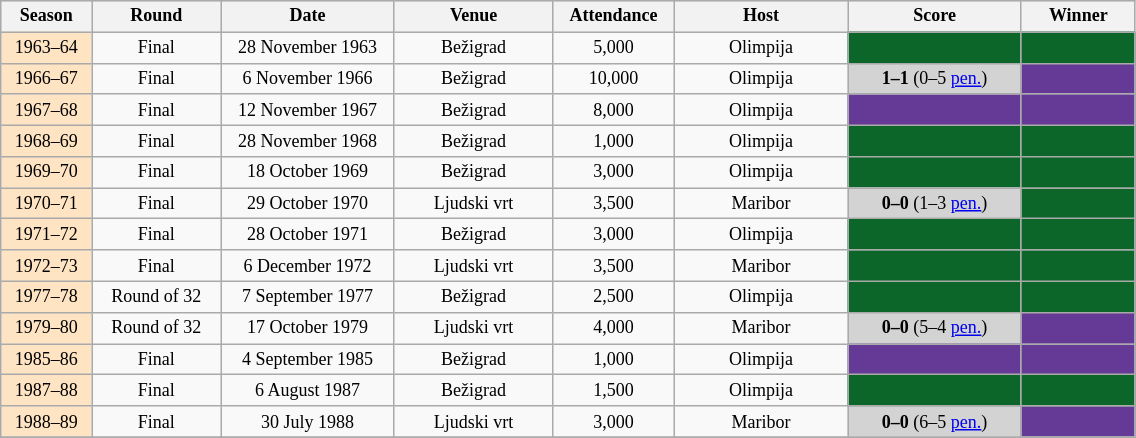<table class="wikitable" style="text-align: center; font-size: 12px">
<tr bgcolor=#CADCFB>
<th width="55">Season</th>
<th width="80">Round</th>
<th width="110">Date</th>
<th width="100">Venue</th>
<th width="75">Attendance</th>
<th width="110">Host</th>
<th width="110">Score</th>
<th width="70">Winner</th>
</tr>
<tr>
<td bgcolor=#ffe4c4 align="center">1963–64</td>
<td>Final</td>
<td>28 November 1963</td>
<td>Bežigrad</td>
<td>5,000</td>
<td>Olimpija</td>
<td style="background-color:#0c6629"></td>
<td style="background-color:#0c6629"></td>
</tr>
<tr>
<td bgcolor=#ffe4c4 align="center">1966–67</td>
<td>Final</td>
<td>6 November 1966</td>
<td>Bežigrad</td>
<td>10,000</td>
<td>Olimpija</td>
<td style="background-color:#D3D3D3"><strong>1–1</strong> (0–5 <a href='#'>pen.</a>)</td>
<td style="background-color:#653A97"></td>
</tr>
<tr>
<td bgcolor=#ffe4c4 align="center">1967–68</td>
<td>Final</td>
<td>12 November 1967</td>
<td>Bežigrad</td>
<td>8,000</td>
<td>Olimpija</td>
<td style="background-color:#653A97"></td>
<td style="background-color:#653A97"></td>
</tr>
<tr>
<td bgcolor=#ffe4c4 align="center">1968–69</td>
<td>Final</td>
<td>28 November 1968</td>
<td>Bežigrad</td>
<td>1,000</td>
<td>Olimpija</td>
<td style="background-color:#0c6629"></td>
<td style="background-color:#0c6629"></td>
</tr>
<tr>
<td bgcolor=#ffe4c4 align="center">1969–70</td>
<td>Final</td>
<td>18 October 1969</td>
<td>Bežigrad</td>
<td>3,000</td>
<td>Olimpija</td>
<td style="background-color:#0c6629"></td>
<td style="background-color:#0c6629"></td>
</tr>
<tr>
<td bgcolor=#ffe4c4 align="center">1970–71</td>
<td>Final</td>
<td>29 October 1970</td>
<td>Ljudski vrt</td>
<td>3,500</td>
<td>Maribor</td>
<td style="background-color:#D3D3D3"><strong>0–0</strong> (1–3 <a href='#'>pen.</a>)</td>
<td style="background-color:#0c6629"></td>
</tr>
<tr>
<td bgcolor=#ffe4c4 align="center">1971–72</td>
<td>Final</td>
<td>28 October 1971</td>
<td>Bežigrad</td>
<td>3,000</td>
<td>Olimpija</td>
<td style="background-color:#0c6629"></td>
<td style="background-color:#0c6629"></td>
</tr>
<tr>
<td bgcolor=#ffe4c4 align="center">1972–73</td>
<td>Final</td>
<td>6 December 1972</td>
<td>Ljudski vrt</td>
<td>3,500</td>
<td>Maribor</td>
<td style="background-color:#0c6629"></td>
<td style="background-color:#0c6629"></td>
</tr>
<tr>
<td bgcolor=#ffe4c4 align="center">1977–78</td>
<td>Round of 32</td>
<td>7 September 1977</td>
<td>Bežigrad</td>
<td>2,500</td>
<td>Olimpija</td>
<td style="background-color:#0c6629"></td>
<td style="background-color:#0c6629"></td>
</tr>
<tr>
<td bgcolor=#ffe4c4 align="center">1979–80</td>
<td>Round of 32</td>
<td>17 October 1979</td>
<td>Ljudski vrt</td>
<td>4,000</td>
<td>Maribor</td>
<td style="background-color:#D3D3D3"><strong>0–0</strong> (5–4 <a href='#'>pen.</a>)</td>
<td style="background-color:#653A97"></td>
</tr>
<tr>
<td bgcolor=#ffe4c4 align="center">1985–86</td>
<td>Final</td>
<td>4 September 1985</td>
<td>Bežigrad</td>
<td>1,000</td>
<td>Olimpija</td>
<td style="background-color:#653A97"></td>
<td style="background-color:#653A97"></td>
</tr>
<tr>
<td bgcolor=#ffe4c4 align="center">1987–88</td>
<td>Final</td>
<td>6 August 1987</td>
<td>Bežigrad</td>
<td>1,500</td>
<td>Olimpija</td>
<td style="background-color:#0c6629"></td>
<td style="background-color:#0c6629"></td>
</tr>
<tr>
<td bgcolor=#ffe4c4 align="center">1988–89</td>
<td>Final</td>
<td>30 July 1988</td>
<td>Ljudski vrt</td>
<td>3,000</td>
<td>Maribor</td>
<td style="background-color:#D3D3D3"><strong>0–0</strong> (6–5 <a href='#'>pen.</a>)</td>
<td style="background-color:#653A97"></td>
</tr>
<tr>
</tr>
</table>
